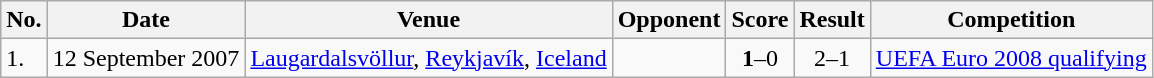<table class="wikitable">
<tr>
<th>No.</th>
<th>Date</th>
<th>Venue</th>
<th>Opponent</th>
<th>Score</th>
<th>Result</th>
<th>Competition</th>
</tr>
<tr>
<td>1.</td>
<td>12 September 2007</td>
<td><a href='#'>Laugardalsvöllur</a>, <a href='#'>Reykjavík</a>, <a href='#'>Iceland</a></td>
<td></td>
<td align=center><strong>1</strong>–0</td>
<td align=center>2–1</td>
<td><a href='#'>UEFA Euro 2008 qualifying</a></td>
</tr>
</table>
